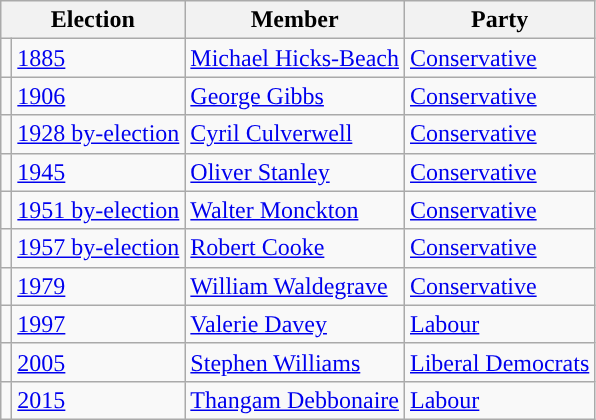<table class="wikitable">
<tr>
<th colspan="2">Election</th>
<th>Member</th>
<th>Party</th>
</tr>
<tr>
<td style="color:inherit;background-color: "></td>
<td><a href='#'>1885</a></td>
<td><a href='#'>Michael Hicks-Beach</a></td>
<td><a href='#'>Conservative</a></td>
</tr>
<tr>
<td style="color:inherit;background-color: "></td>
<td><a href='#'>1906</a></td>
<td><a href='#'>George Gibbs</a></td>
<td><a href='#'>Conservative</a></td>
</tr>
<tr>
<td style="color:inherit;background-color: "></td>
<td><a href='#'>1928 by-election</a></td>
<td><a href='#'>Cyril Culverwell</a></td>
<td><a href='#'>Conservative</a></td>
</tr>
<tr>
<td style="color:inherit;background-color: "></td>
<td><a href='#'>1945</a></td>
<td><a href='#'>Oliver Stanley</a></td>
<td><a href='#'>Conservative</a></td>
</tr>
<tr>
<td style="color:inherit;background-color: "></td>
<td><a href='#'>1951 by-election</a></td>
<td><a href='#'>Walter Monckton</a></td>
<td><a href='#'>Conservative</a></td>
</tr>
<tr>
<td style="color:inherit;background-color: "></td>
<td><a href='#'>1957 by-election</a></td>
<td><a href='#'>Robert Cooke</a></td>
<td><a href='#'>Conservative</a></td>
</tr>
<tr>
<td style="color:inherit;background-color: "></td>
<td><a href='#'>1979</a></td>
<td><a href='#'>William Waldegrave</a></td>
<td><a href='#'>Conservative</a></td>
</tr>
<tr>
<td style="color:inherit;background-color: "></td>
<td><a href='#'>1997</a></td>
<td><a href='#'>Valerie Davey</a></td>
<td><a href='#'>Labour</a></td>
</tr>
<tr>
<td style="color:inherit;background-color: "></td>
<td><a href='#'>2005</a></td>
<td><a href='#'>Stephen Williams</a></td>
<td><a href='#'>Liberal Democrats</a></td>
</tr>
<tr>
<td style="color:inherit;background-color: "></td>
<td><a href='#'>2015</a></td>
<td><a href='#'>Thangam Debbonaire</a></td>
<td><a href='#'>Labour</a></td>
</tr>
</table>
